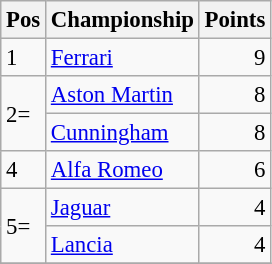<table class="wikitable" style="font-size: 95%;">
<tr>
<th>Pos</th>
<th>Championship</th>
<th>Points</th>
</tr>
<tr>
<td>1</td>
<td> <a href='#'>Ferrari</a></td>
<td align="right">9</td>
</tr>
<tr>
<td rowspan="2">2=</td>
<td> <a href='#'>Aston Martin</a></td>
<td align="right">8</td>
</tr>
<tr>
<td> <a href='#'>Cunningham</a></td>
<td align="right">8</td>
</tr>
<tr>
<td>4</td>
<td> <a href='#'>Alfa Romeo</a></td>
<td align="right">6</td>
</tr>
<tr>
<td rowspan="2">5=</td>
<td> <a href='#'>Jaguar</a></td>
<td align="right">4</td>
</tr>
<tr>
<td> <a href='#'>Lancia</a></td>
<td align="right">4</td>
</tr>
<tr>
</tr>
</table>
